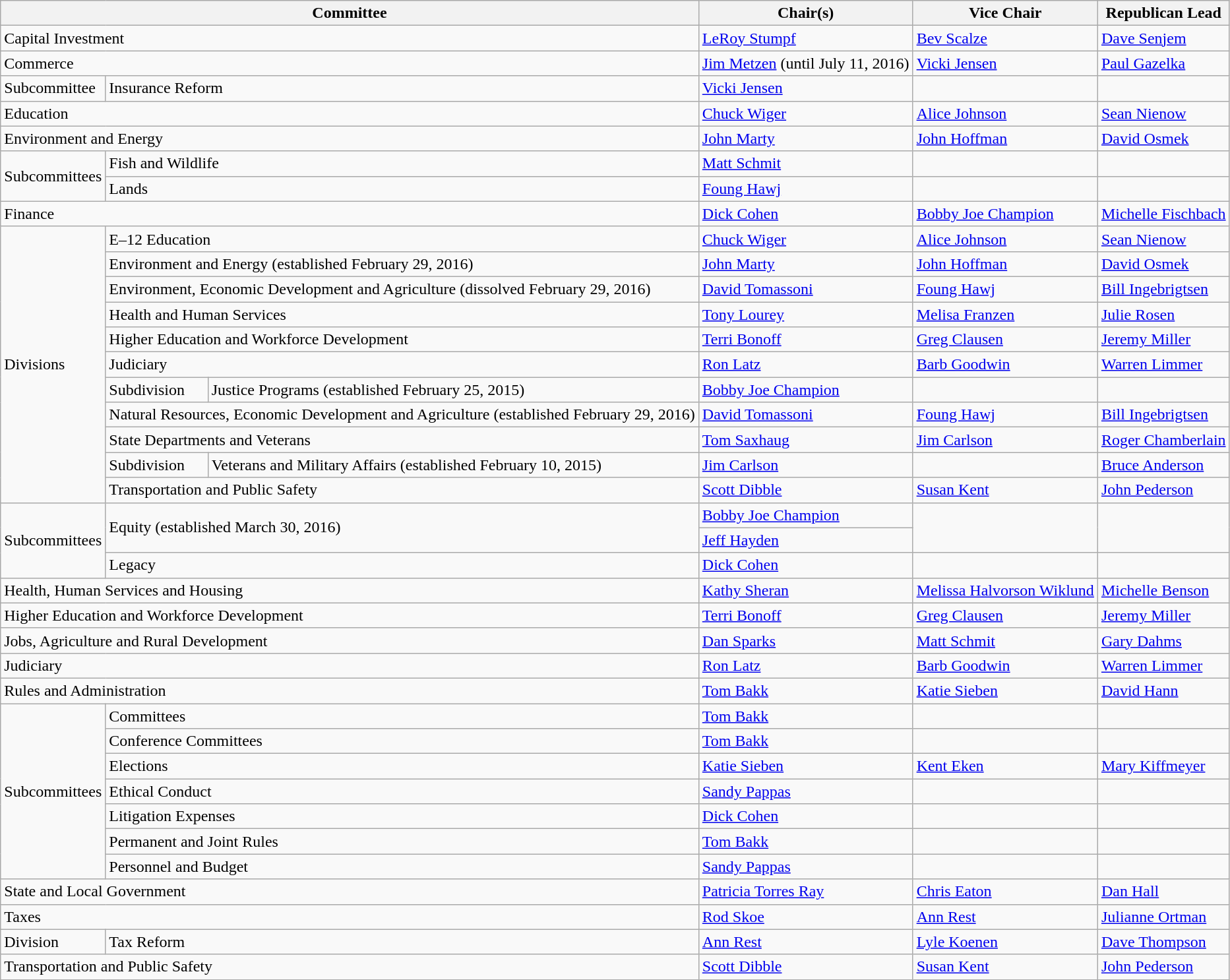<table class="wikitable">
<tr>
<th colspan="3">Committee</th>
<th>Chair(s)</th>
<th>Vice Chair</th>
<th>Republican Lead</th>
</tr>
<tr>
<td colspan="3">Capital Investment</td>
<td><a href='#'>LeRoy Stumpf</a></td>
<td><a href='#'>Bev Scalze</a></td>
<td><a href='#'>Dave Senjem</a></td>
</tr>
<tr>
<td colspan="3">Commerce</td>
<td><a href='#'>Jim Metzen</a> (until July 11, 2016)</td>
<td><a href='#'>Vicki Jensen</a></td>
<td><a href='#'>Paul Gazelka</a></td>
</tr>
<tr>
<td>Subcommittee</td>
<td colspan="2">Insurance Reform</td>
<td><a href='#'>Vicki Jensen</a></td>
<td></td>
<td></td>
</tr>
<tr>
<td colspan="3">Education</td>
<td><a href='#'>Chuck Wiger</a></td>
<td><a href='#'>Alice Johnson</a></td>
<td><a href='#'>Sean Nienow</a></td>
</tr>
<tr>
<td colspan="3">Environment and Energy</td>
<td><a href='#'>John Marty</a></td>
<td><a href='#'>John Hoffman</a></td>
<td><a href='#'>David Osmek</a></td>
</tr>
<tr>
<td rowspan="2">Subcommittees</td>
<td colspan="2">Fish and Wildlife</td>
<td><a href='#'>Matt Schmit</a></td>
<td></td>
<td></td>
</tr>
<tr>
<td colspan="2">Lands</td>
<td><a href='#'>Foung Hawj</a></td>
<td></td>
<td></td>
</tr>
<tr>
<td colspan="3">Finance</td>
<td><a href='#'>Dick Cohen</a></td>
<td><a href='#'>Bobby Joe Champion</a></td>
<td><a href='#'>Michelle Fischbach</a></td>
</tr>
<tr>
<td rowspan="11">Divisions</td>
<td colspan="2">E–12 Education</td>
<td><a href='#'>Chuck Wiger</a></td>
<td><a href='#'>Alice Johnson</a></td>
<td><a href='#'>Sean Nienow</a></td>
</tr>
<tr>
<td colspan="2">Environment and Energy (established February 29, 2016)</td>
<td><a href='#'>John Marty</a></td>
<td><a href='#'>John Hoffman</a></td>
<td><a href='#'>David Osmek</a></td>
</tr>
<tr>
<td colspan="2">Environment, Economic Development and Agriculture (dissolved February 29, 2016)</td>
<td><a href='#'>David Tomassoni</a></td>
<td><a href='#'>Foung Hawj</a></td>
<td><a href='#'>Bill Ingebrigtsen</a></td>
</tr>
<tr>
<td colspan="2">Health and Human Services</td>
<td><a href='#'>Tony Lourey</a></td>
<td><a href='#'>Melisa Franzen</a></td>
<td><a href='#'>Julie Rosen</a></td>
</tr>
<tr>
<td colspan="2">Higher Education and Workforce Development</td>
<td><a href='#'>Terri Bonoff</a></td>
<td><a href='#'>Greg Clausen</a></td>
<td><a href='#'>Jeremy Miller</a></td>
</tr>
<tr>
<td colspan="2">Judiciary</td>
<td><a href='#'>Ron Latz</a></td>
<td><a href='#'>Barb Goodwin</a></td>
<td><a href='#'>Warren Limmer</a></td>
</tr>
<tr>
<td>Subdivision</td>
<td>Justice Programs (established February 25, 2015)</td>
<td><a href='#'>Bobby Joe Champion</a></td>
<td></td>
<td></td>
</tr>
<tr>
<td colspan="2">Natural Resources, Economic Development and Agriculture (established February 29, 2016)</td>
<td><a href='#'>David Tomassoni</a></td>
<td><a href='#'>Foung Hawj</a></td>
<td><a href='#'>Bill Ingebrigtsen</a></td>
</tr>
<tr>
<td colspan="2">State Departments and Veterans</td>
<td><a href='#'>Tom Saxhaug</a></td>
<td><a href='#'>Jim Carlson</a></td>
<td><a href='#'>Roger Chamberlain</a></td>
</tr>
<tr>
<td>Subdivision</td>
<td>Veterans and Military Affairs (established February 10, 2015)</td>
<td><a href='#'>Jim Carlson</a></td>
<td></td>
<td><a href='#'>Bruce Anderson</a></td>
</tr>
<tr>
<td colspan="2">Transportation and Public Safety</td>
<td><a href='#'>Scott Dibble</a></td>
<td><a href='#'>Susan Kent</a></td>
<td><a href='#'>John Pederson</a></td>
</tr>
<tr>
<td rowspan="3">Subcommittees</td>
<td colspan="2" rowspan="2">Equity (established March 30, 2016)</td>
<td><a href='#'>Bobby Joe Champion</a></td>
<td rowspan="2"></td>
<td rowspan="2"></td>
</tr>
<tr>
<td><a href='#'>Jeff Hayden</a></td>
</tr>
<tr>
<td colspan="2">Legacy</td>
<td><a href='#'>Dick Cohen</a></td>
<td></td>
<td></td>
</tr>
<tr>
<td colspan="3">Health, Human Services and Housing</td>
<td><a href='#'>Kathy Sheran</a></td>
<td><a href='#'>Melissa Halvorson Wiklund</a></td>
<td><a href='#'>Michelle Benson</a></td>
</tr>
<tr>
<td colspan="3">Higher Education and Workforce Development</td>
<td><a href='#'>Terri Bonoff</a></td>
<td><a href='#'>Greg Clausen</a></td>
<td><a href='#'>Jeremy Miller</a></td>
</tr>
<tr>
<td colspan="3">Jobs, Agriculture and Rural Development</td>
<td><a href='#'>Dan Sparks</a></td>
<td><a href='#'>Matt Schmit</a></td>
<td><a href='#'>Gary Dahms</a></td>
</tr>
<tr>
<td colspan="3">Judiciary</td>
<td><a href='#'>Ron Latz</a></td>
<td><a href='#'>Barb Goodwin</a></td>
<td><a href='#'>Warren Limmer</a></td>
</tr>
<tr>
<td colspan="3">Rules and Administration</td>
<td><a href='#'>Tom Bakk</a></td>
<td><a href='#'>Katie Sieben</a></td>
<td><a href='#'>David Hann</a></td>
</tr>
<tr>
<td rowspan="7">Subcommittees</td>
<td colspan="2">Committees</td>
<td><a href='#'>Tom Bakk</a></td>
<td></td>
<td></td>
</tr>
<tr>
<td colspan="2">Conference Committees</td>
<td><a href='#'>Tom Bakk</a></td>
<td></td>
<td></td>
</tr>
<tr>
<td colspan="2">Elections</td>
<td><a href='#'>Katie Sieben</a></td>
<td><a href='#'>Kent Eken</a></td>
<td><a href='#'>Mary Kiffmeyer</a></td>
</tr>
<tr>
<td colspan="2">Ethical Conduct</td>
<td><a href='#'>Sandy Pappas</a></td>
<td></td>
<td></td>
</tr>
<tr>
<td colspan="2">Litigation Expenses</td>
<td><a href='#'>Dick Cohen</a></td>
<td></td>
<td></td>
</tr>
<tr>
<td colspan="2">Permanent and Joint Rules</td>
<td><a href='#'>Tom Bakk</a></td>
<td></td>
<td></td>
</tr>
<tr>
<td colspan="2">Personnel and Budget</td>
<td><a href='#'>Sandy Pappas</a></td>
<td></td>
<td></td>
</tr>
<tr>
<td colspan="3">State and Local Government</td>
<td><a href='#'>Patricia Torres Ray</a></td>
<td><a href='#'>Chris Eaton</a></td>
<td><a href='#'>Dan Hall</a></td>
</tr>
<tr>
<td colspan="3">Taxes</td>
<td><a href='#'>Rod Skoe</a></td>
<td><a href='#'>Ann Rest</a></td>
<td><a href='#'>Julianne Ortman</a></td>
</tr>
<tr>
<td>Division</td>
<td colspan="2">Tax Reform</td>
<td><a href='#'>Ann Rest</a></td>
<td><a href='#'>Lyle Koenen</a></td>
<td><a href='#'>Dave Thompson</a></td>
</tr>
<tr>
<td colspan="3">Transportation and Public Safety</td>
<td><a href='#'>Scott Dibble</a></td>
<td><a href='#'>Susan Kent</a></td>
<td><a href='#'>John Pederson</a></td>
</tr>
</table>
